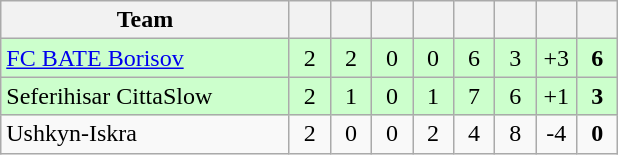<table class="wikitable" style="text-align: center;">
<tr>
<th width="185">Team</th>
<th width="20"></th>
<th width="20"></th>
<th width="20"></th>
<th width="20"></th>
<th width="20"></th>
<th width="20"></th>
<th width="20"></th>
<th width="20"></th>
</tr>
<tr bgcolor=#ccffcc>
<td align=left> <a href='#'>FC BATE Borisov</a></td>
<td>2</td>
<td>2</td>
<td>0</td>
<td>0</td>
<td>6</td>
<td>3</td>
<td>+3</td>
<td><strong>6</strong></td>
</tr>
<tr bgcolor=#ccffcc>
<td align=left> Seferihisar CittaSlow</td>
<td>2</td>
<td>1</td>
<td>0</td>
<td>1</td>
<td>7</td>
<td>6</td>
<td>+1</td>
<td><strong>3</strong></td>
</tr>
<tr>
<td align=left> Ushkyn-Iskra</td>
<td>2</td>
<td>0</td>
<td>0</td>
<td>2</td>
<td>4</td>
<td>8</td>
<td>-4</td>
<td><strong>0</strong></td>
</tr>
</table>
